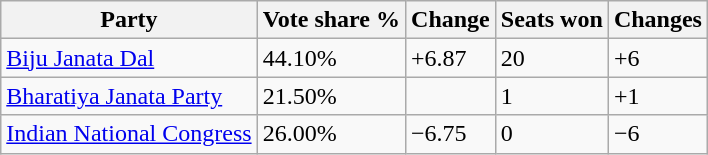<table class="wikitable sortable">
<tr>
<th>Party</th>
<th>Vote share %</th>
<th>Change</th>
<th>Seats won</th>
<th>Changes</th>
</tr>
<tr>
<td><a href='#'>Biju Janata Dal</a></td>
<td>44.10%</td>
<td>+6.87</td>
<td>20</td>
<td>+6</td>
</tr>
<tr>
<td><a href='#'>Bharatiya Janata Party</a></td>
<td>21.50%</td>
<td></td>
<td>1</td>
<td>+1</td>
</tr>
<tr>
<td><a href='#'>Indian National Congress</a></td>
<td>26.00%</td>
<td>−6.75</td>
<td>0</td>
<td>−6</td>
</tr>
</table>
